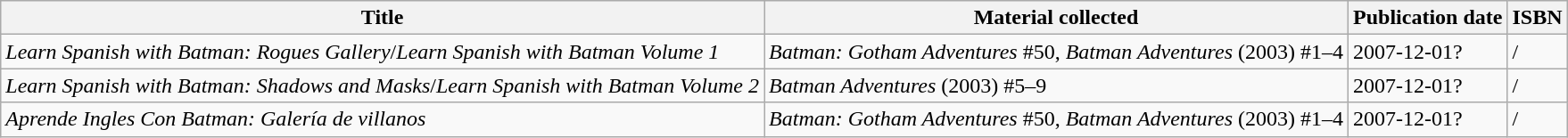<table class="wikitable">
<tr>
<th>Title</th>
<th>Material collected</th>
<th>Publication date</th>
<th>ISBN</th>
</tr>
<tr>
<td><em>Learn Spanish with Batman: Rogues Gallery</em>/<em>Learn Spanish with Batman Volume 1</em></td>
<td><em>Batman: Gotham Adventures</em> #50, <em>Batman Adventures</em> (2003) #1–4</td>
<td>2007-12-01?</td>
<td>/</td>
</tr>
<tr>
<td><em>Learn Spanish with Batman: Shadows and Masks</em>/<em>Learn Spanish with Batman Volume 2</em></td>
<td><em>Batman Adventures</em> (2003) #5–9</td>
<td>2007-12-01?</td>
<td>/</td>
</tr>
<tr>
<td><em>Aprende Ingles Con Batman: Galería de villanos</em></td>
<td><em>Batman: Gotham Adventures</em> #50, <em>Batman Adventures</em> (2003) #1–4</td>
<td>2007-12-01?</td>
<td>/</td>
</tr>
</table>
